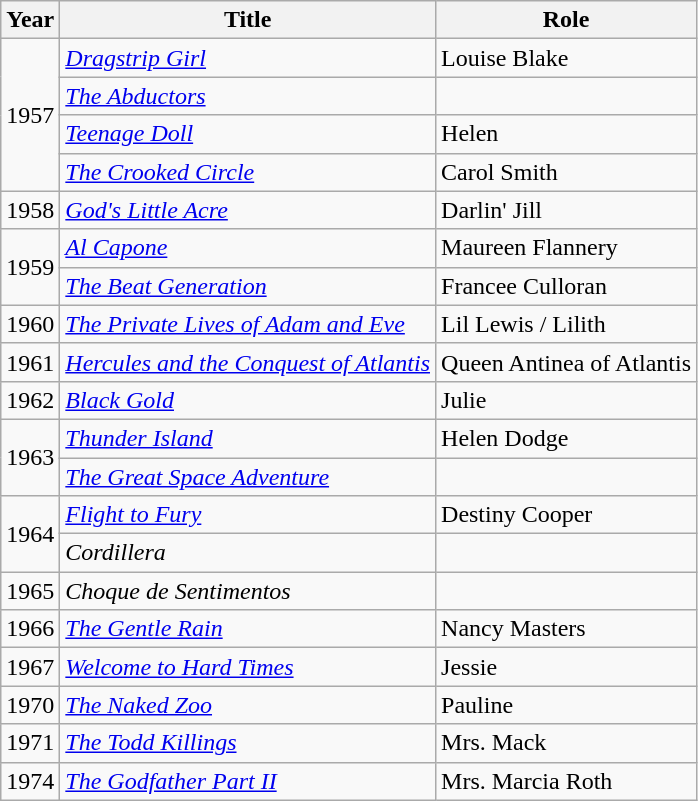<table class="wikitable sortable">
<tr>
<th>Year</th>
<th>Title</th>
<th>Role</th>
</tr>
<tr>
<td rowspan="4">1957</td>
<td><em><a href='#'>Dragstrip Girl</a></em></td>
<td>Louise Blake</td>
</tr>
<tr>
<td><em><a href='#'>The Abductors</a></em></td>
<td></td>
</tr>
<tr>
<td><em><a href='#'>Teenage Doll</a></em></td>
<td>Helen</td>
</tr>
<tr>
<td><em><a href='#'>The Crooked Circle</a></em></td>
<td>Carol Smith</td>
</tr>
<tr>
<td>1958</td>
<td><em><a href='#'>God's Little Acre</a></em></td>
<td>Darlin' Jill</td>
</tr>
<tr>
<td rowspan="2">1959</td>
<td><em><a href='#'>Al Capone</a></em></td>
<td>Maureen Flannery</td>
</tr>
<tr>
<td><em><a href='#'>The Beat Generation</a></em></td>
<td>Francee Culloran</td>
</tr>
<tr>
<td>1960</td>
<td><em><a href='#'>The Private Lives of Adam and Eve</a></em></td>
<td>Lil Lewis / Lilith</td>
</tr>
<tr>
<td>1961</td>
<td><em><a href='#'>Hercules and the Conquest of Atlantis</a></em></td>
<td>Queen Antinea of Atlantis</td>
</tr>
<tr>
<td>1962</td>
<td><em><a href='#'>Black Gold</a></em></td>
<td>Julie</td>
</tr>
<tr>
<td rowspan="2">1963</td>
<td><em><a href='#'>Thunder Island</a></em></td>
<td>Helen Dodge</td>
</tr>
<tr>
<td><em><a href='#'>The Great Space Adventure</a></em></td>
<td></td>
</tr>
<tr>
<td rowspan="2">1964</td>
<td><em><a href='#'>Flight to Fury</a></em></td>
<td>Destiny Cooper</td>
</tr>
<tr>
<td><em>Cordillera</em></td>
<td></td>
</tr>
<tr>
<td>1965</td>
<td><em>Choque de Sentimentos</em></td>
<td></td>
</tr>
<tr>
<td>1966</td>
<td><em><a href='#'>The Gentle Rain</a></em></td>
<td>Nancy Masters</td>
</tr>
<tr>
<td>1967</td>
<td><em><a href='#'>Welcome to Hard Times</a></em></td>
<td>Jessie</td>
</tr>
<tr>
<td>1970</td>
<td><em><a href='#'>The Naked Zoo</a></em></td>
<td>Pauline</td>
</tr>
<tr>
<td>1971</td>
<td><em><a href='#'>The Todd Killings</a></em></td>
<td>Mrs. Mack</td>
</tr>
<tr>
<td>1974</td>
<td><em><a href='#'>The Godfather Part II</a></em></td>
<td>Mrs. Marcia Roth</td>
</tr>
</table>
